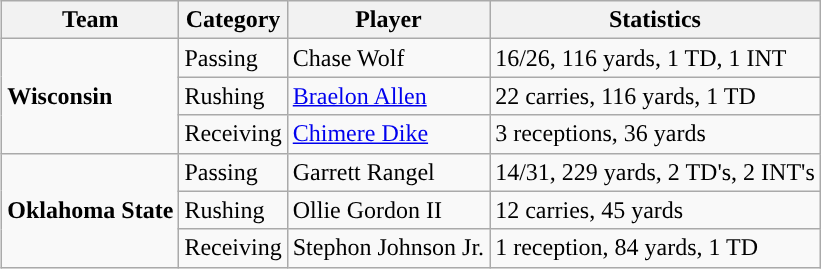<table class="wikitable" style="float: right;">
<tr>
<th>Team</th>
<th>Category</th>
<th>Player</th>
<th>Statistics</th>
</tr>
<tr>
<td rowspan=3><strong>Wisconsin </strong></td>
<td>Passing</td>
<td>Chase Wolf</td>
<td>16/26, 116 yards, 1 TD, 1 INT</td>
</tr>
<tr>
<td>Rushing</td>
<td><a href='#'>Braelon Allen</a></td>
<td>22 carries, 116 yards, 1 TD</td>
</tr>
<tr>
<td>Receiving</td>
<td><a href='#'>Chimere Dike</a></td>
<td>3 receptions, 36 yards</td>
</tr>
<tr>
<td rowspan=3><strong>Oklahoma State</strong></td>
<td>Passing</td>
<td>Garrett Rangel</td>
<td>14/31, 229 yards, 2 TD's, 2 INT's</td>
</tr>
<tr>
<td>Rushing</td>
<td>Ollie Gordon II</td>
<td>12 carries, 45 yards</td>
</tr>
<tr>
<td>Receiving</td>
<td>Stephon Johnson Jr.</td>
<td>1 reception, 84 yards, 1 TD</td>
</tr>
</table>
